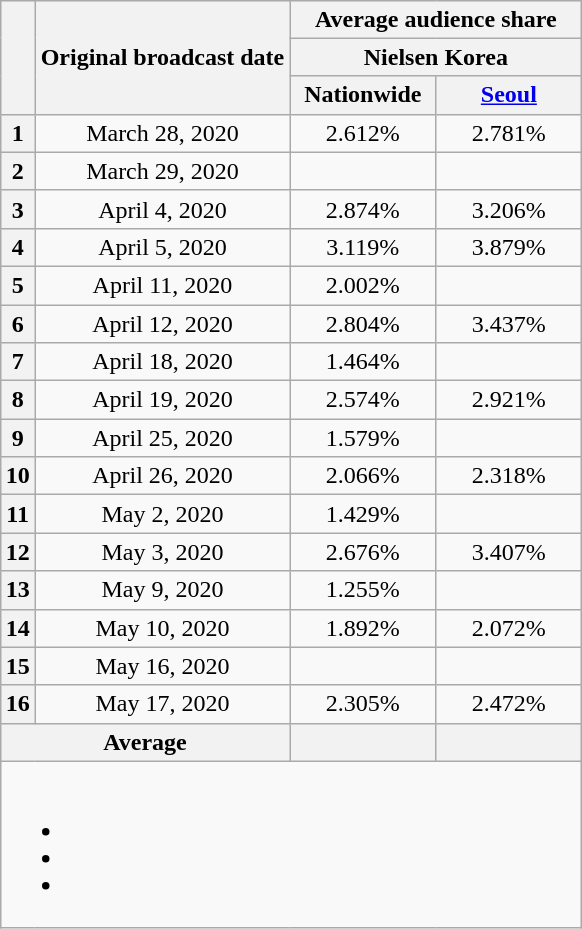<table class="wikitable" style="text-align:center;max-width:450px; margin-left: auto; margin-right: auto; border: none;">
<tr>
</tr>
<tr>
<th rowspan="3"></th>
<th rowspan="3">Original broadcast date</th>
<th colspan="2">Average audience share</th>
</tr>
<tr>
<th colspan="2">Nielsen Korea</th>
</tr>
<tr>
<th width="90">Nationwide</th>
<th width="90"><a href='#'>Seoul</a></th>
</tr>
<tr>
<th>1</th>
<td>March 28, 2020</td>
<td>2.612%</td>
<td>2.781%</td>
</tr>
<tr>
<th>2</th>
<td>March 29, 2020</td>
<td></td>
<td></td>
</tr>
<tr>
<th>3</th>
<td>April 4, 2020</td>
<td>2.874%</td>
<td>3.206%</td>
</tr>
<tr>
<th>4</th>
<td>April 5, 2020</td>
<td>3.119%</td>
<td>3.879%</td>
</tr>
<tr>
<th>5</th>
<td>April 11, 2020</td>
<td>2.002%</td>
<td></td>
</tr>
<tr>
<th>6</th>
<td>April 12, 2020</td>
<td>2.804%</td>
<td>3.437%</td>
</tr>
<tr>
<th>7</th>
<td>April 18, 2020</td>
<td>1.464%</td>
<td></td>
</tr>
<tr>
<th>8</th>
<td>April 19, 2020</td>
<td>2.574%</td>
<td>2.921%</td>
</tr>
<tr>
<th>9</th>
<td>April 25, 2020</td>
<td>1.579%</td>
<td></td>
</tr>
<tr>
<th>10</th>
<td>April 26, 2020</td>
<td>2.066%</td>
<td>2.318%</td>
</tr>
<tr>
<th>11</th>
<td>May 2, 2020</td>
<td>1.429%</td>
<td></td>
</tr>
<tr>
<th>12</th>
<td>May 3, 2020</td>
<td>2.676%</td>
<td>3.407%</td>
</tr>
<tr>
<th>13</th>
<td>May 9, 2020</td>
<td>1.255%</td>
<td></td>
</tr>
<tr>
<th>14</th>
<td>May 10, 2020</td>
<td>1.892%</td>
<td>2.072%</td>
</tr>
<tr>
<th>15</th>
<td>May 16, 2020</td>
<td></td>
<td></td>
</tr>
<tr>
<th>16</th>
<td>May 17, 2020</td>
<td>2.305%</td>
<td>2.472%</td>
</tr>
<tr>
<th colspan="2">Average</th>
<th></th>
<th></th>
</tr>
<tr>
<td colspan="6"><br><ul><li></li><li></li><li></li></ul></td>
</tr>
</table>
